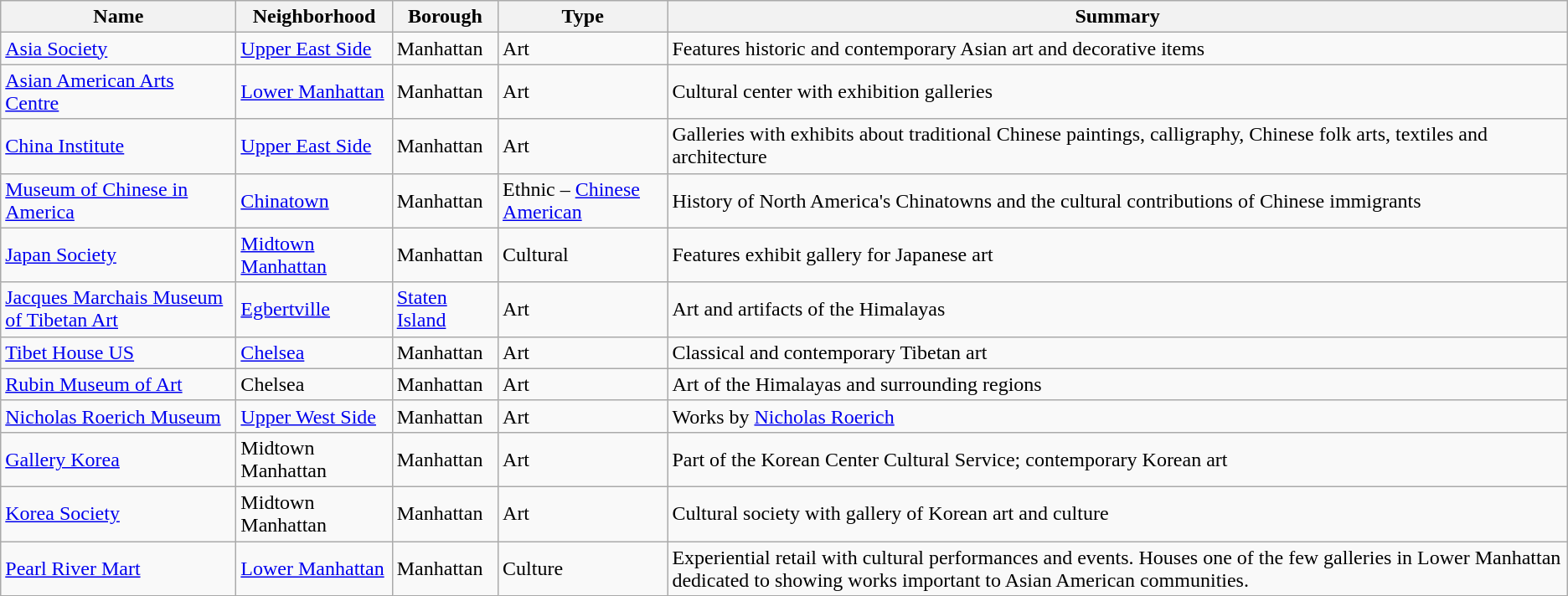<table class="wikitable sortable">
<tr>
<th>Name</th>
<th>Neighborhood</th>
<th>Borough</th>
<th>Type</th>
<th>Summary</th>
</tr>
<tr>
<td><a href='#'>Asia Society</a></td>
<td><a href='#'>Upper East Side</a></td>
<td>Manhattan</td>
<td>Art</td>
<td>Features historic and contemporary Asian art and decorative items</td>
</tr>
<tr>
<td><a href='#'>Asian American Arts Centre</a></td>
<td><a href='#'>Lower Manhattan</a></td>
<td>Manhattan</td>
<td>Art</td>
<td>Cultural center with exhibition galleries</td>
</tr>
<tr>
<td><a href='#'>China Institute</a></td>
<td><a href='#'>Upper East Side</a></td>
<td>Manhattan</td>
<td>Art</td>
<td>Galleries with exhibits about traditional Chinese paintings, calligraphy, Chinese folk arts, textiles and architecture</td>
</tr>
<tr>
<td><a href='#'>Museum of Chinese in America</a></td>
<td><a href='#'>Chinatown</a></td>
<td>Manhattan</td>
<td>Ethnic – <a href='#'>Chinese American</a></td>
<td>History of North America's Chinatowns and the cultural contributions of Chinese immigrants</td>
</tr>
<tr>
<td><a href='#'>Japan Society</a></td>
<td><a href='#'>Midtown Manhattan</a></td>
<td>Manhattan</td>
<td>Cultural</td>
<td>Features exhibit gallery for Japanese art</td>
</tr>
<tr>
<td><a href='#'>Jacques Marchais Museum of Tibetan Art</a></td>
<td><a href='#'>Egbertville</a></td>
<td><a href='#'>Staten Island</a></td>
<td>Art</td>
<td>Art and artifacts of the Himalayas</td>
</tr>
<tr>
<td><a href='#'>Tibet House US</a></td>
<td><a href='#'>Chelsea</a></td>
<td>Manhattan</td>
<td>Art</td>
<td>Classical and contemporary Tibetan art</td>
</tr>
<tr>
<td><a href='#'>Rubin Museum of Art</a></td>
<td>Chelsea</td>
<td>Manhattan</td>
<td>Art</td>
<td>Art of the Himalayas and surrounding regions</td>
</tr>
<tr>
<td><a href='#'>Nicholas Roerich Museum</a></td>
<td><a href='#'>Upper West Side</a></td>
<td>Manhattan</td>
<td>Art</td>
<td>Works by <a href='#'>Nicholas Roerich</a></td>
</tr>
<tr>
<td><a href='#'>Gallery Korea</a></td>
<td>Midtown Manhattan</td>
<td>Manhattan</td>
<td>Art</td>
<td>Part of the Korean Center Cultural Service; contemporary Korean art</td>
</tr>
<tr>
<td><a href='#'>Korea Society</a></td>
<td>Midtown Manhattan</td>
<td>Manhattan</td>
<td>Art</td>
<td>Cultural society with gallery of Korean art and culture</td>
</tr>
<tr>
<td><a href='#'>Pearl River Mart</a></td>
<td><a href='#'>Lower Manhattan</a></td>
<td>Manhattan</td>
<td>Culture</td>
<td>Experiential retail with cultural performances and events. Houses one of the few galleries in Lower Manhattan dedicated to showing works important to Asian American communities.</td>
</tr>
</table>
